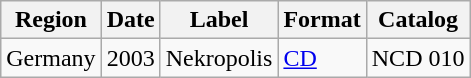<table class="wikitable">
<tr>
<th>Region</th>
<th>Date</th>
<th>Label</th>
<th>Format</th>
<th>Catalog</th>
</tr>
<tr>
<td>Germany</td>
<td>2003</td>
<td>Nekropolis</td>
<td><a href='#'>CD</a></td>
<td>NCD 010</td>
</tr>
</table>
